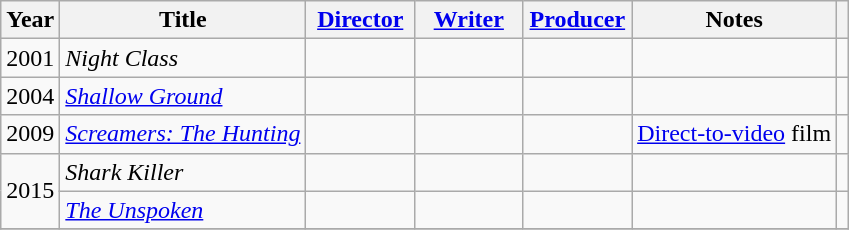<table class="wikitable sortable">
<tr>
<th>Year</th>
<th>Title</th>
<th width="65"><a href='#'>Director</a></th>
<th width="65"><a href='#'>Writer</a></th>
<th width="65"><a href='#'>Producer</a></th>
<th class=unsortable>Notes</th>
<th class=unsortable></th>
</tr>
<tr>
<td>2001</td>
<td><em>Night Class</em></td>
<td></td>
<td></td>
<td></td>
<td></td>
<td style="text-align: center;"></td>
</tr>
<tr>
<td>2004</td>
<td><em><a href='#'>Shallow Ground</a></em></td>
<td></td>
<td></td>
<td></td>
<td></td>
<td style="text-align: center;"></td>
</tr>
<tr>
<td>2009</td>
<td><em><a href='#'>Screamers: The Hunting</a></em></td>
<td></td>
<td></td>
<td></td>
<td><a href='#'>Direct-to-video</a> film</td>
<td style="text-align: center;"></td>
</tr>
<tr>
<td rowspan=2>2015</td>
<td><em>Shark Killer</em></td>
<td></td>
<td></td>
<td></td>
<td></td>
<td style="text-align: center;"></td>
</tr>
<tr>
<td><em><a href='#'>The Unspoken</a></em></td>
<td></td>
<td></td>
<td></td>
<td></td>
<td style="text-align: center;"></td>
</tr>
<tr>
</tr>
</table>
